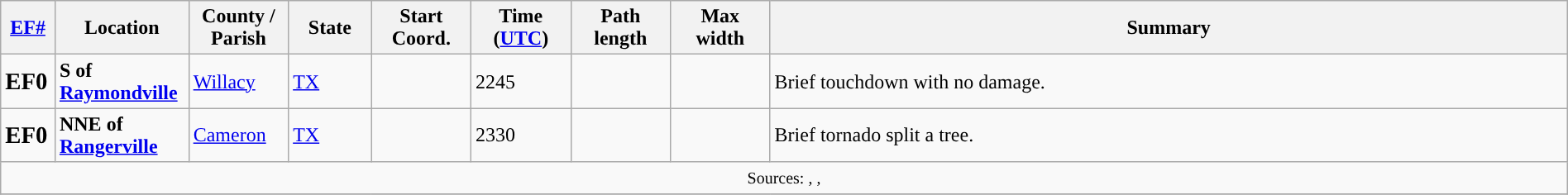<table class="wikitable collapsible" width="100%">
<tr>
<th scope="col"  style="width:3%; text-align:center;"><a href='#'>EF#</a></th>
<th scope="col"  style="width:7%; text-align:center;" class="unsortable">Location</th>
<th scope="col"  style="width:6%; text-align:center;" class="unsortable">County / Parish</th>
<th scope="col"  style="width:5%; text-align:center;">State</th>
<th scope="col"  style="width:6%; text-align:center;">Start Coord.</th>
<th scope="col"  style="width:6%; text-align:center;">Time (<a href='#'>UTC</a>)</th>
<th scope="col"  style="width:6%; text-align:center;">Path length</th>
<th scope="col"  style="width:6%; text-align:center;">Max width</th>
<th scope="col" class="unsortable" style="width:48%; text-align:center;">Summary</th>
</tr>
<tr>
<td><big><strong>EF0</strong></big></td>
<td><strong>S of <a href='#'>Raymondville</a></strong></td>
<td><a href='#'>Willacy</a></td>
<td><a href='#'>TX</a></td>
<td></td>
<td>2245</td>
<td></td>
<td></td>
<td>Brief touchdown with no damage.</td>
</tr>
<tr>
<td><big><strong>EF0</strong></big></td>
<td><strong>NNE of <a href='#'>Rangerville</a></strong></td>
<td><a href='#'>Cameron</a></td>
<td><a href='#'>TX</a></td>
<td></td>
<td>2330</td>
<td></td>
<td></td>
<td>Brief tornado split a tree.</td>
</tr>
<tr>
<td colspan="9" align=center><small>Sources: , , </small></td>
</tr>
<tr>
</tr>
</table>
